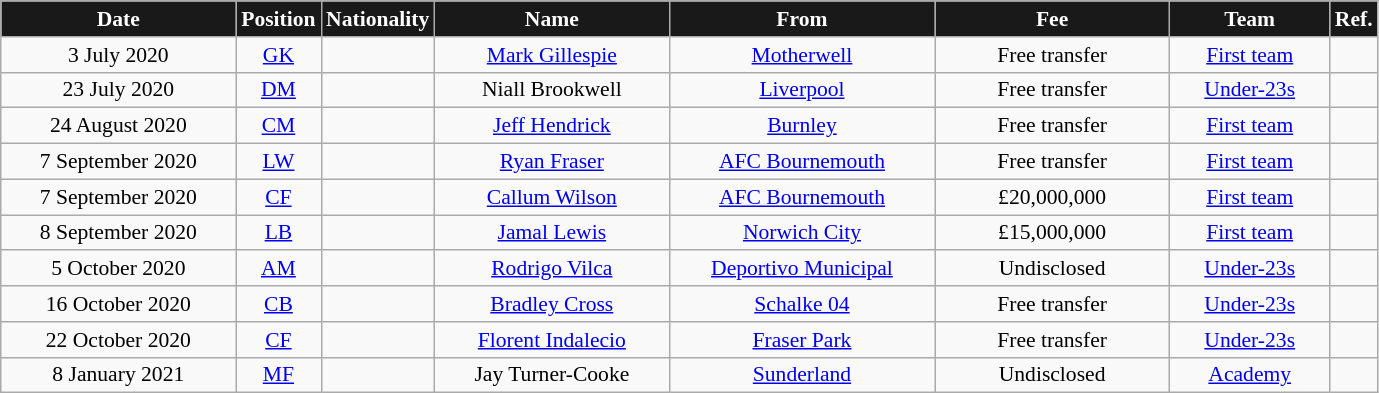<table class="wikitable"  style="text-align:center; font-size:90%; ">
<tr>
<th style="background:#191919; color:white; width:150px;">Date</th>
<th style="background:#191919; color:white; width:50px;">Position</th>
<th style="background:#191919; color:white; width:50px;">Nationality</th>
<th style="background:#191919; color:white; width:150px;">Name</th>
<th style="background:#191919; color:white; width:170px;">From</th>
<th style="background:#191919; color:white; width:150px;">Fee</th>
<th style="background:#191919; color:white; width:100px;">Team</th>
<th style="background:#191919; color:white; width:25px;">Ref.</th>
</tr>
<tr>
<td>3 July 2020</td>
<td><a href='#'>GK</a></td>
<td></td>
<td><a href='#'>Mark Gillespie</a></td>
<td> <a href='#'>Motherwell</a></td>
<td>Free transfer</td>
<td><a href='#'>First team</a></td>
<td></td>
</tr>
<tr>
<td>23 July 2020</td>
<td><a href='#'>DM</a></td>
<td></td>
<td>Niall Brookwell</td>
<td> <a href='#'>Liverpool</a></td>
<td>Free transfer</td>
<td><a href='#'>Under-23s</a></td>
<td></td>
</tr>
<tr>
<td>24 August 2020</td>
<td><a href='#'>CM</a></td>
<td></td>
<td><a href='#'>Jeff Hendrick</a></td>
<td> <a href='#'>Burnley</a></td>
<td>Free transfer</td>
<td><a href='#'>First team</a></td>
<td></td>
</tr>
<tr>
<td>7 September 2020</td>
<td><a href='#'>LW</a></td>
<td></td>
<td><a href='#'>Ryan Fraser</a></td>
<td> <a href='#'>AFC Bournemouth</a></td>
<td>Free transfer</td>
<td><a href='#'>First team</a></td>
<td></td>
</tr>
<tr>
<td>7 September 2020</td>
<td><a href='#'>CF</a></td>
<td></td>
<td><a href='#'>Callum Wilson</a></td>
<td> <a href='#'>AFC Bournemouth</a></td>
<td>£20,000,000</td>
<td><a href='#'>First team</a></td>
<td></td>
</tr>
<tr>
<td>8 September 2020</td>
<td><a href='#'>LB</a></td>
<td></td>
<td><a href='#'>Jamal Lewis</a></td>
<td> <a href='#'>Norwich City</a></td>
<td>£15,000,000</td>
<td><a href='#'>First team</a></td>
<td></td>
</tr>
<tr>
<td>5 October 2020</td>
<td><a href='#'>AM</a></td>
<td></td>
<td><a href='#'>Rodrigo Vilca</a></td>
<td> <a href='#'>Deportivo Municipal</a></td>
<td>Undisclosed</td>
<td><a href='#'>Under-23s</a></td>
<td></td>
</tr>
<tr>
<td>16 October 2020</td>
<td><a href='#'>CB</a></td>
<td></td>
<td><a href='#'>Bradley Cross</a></td>
<td> <a href='#'>Schalke 04</a></td>
<td>Free transfer</td>
<td><a href='#'>Under-23s</a></td>
<td></td>
</tr>
<tr>
<td>22 October 2020</td>
<td><a href='#'>CF</a></td>
<td></td>
<td><a href='#'>Florent Indalecio</a></td>
<td> <a href='#'>Fraser Park</a></td>
<td>Free transfer</td>
<td><a href='#'>Under-23s</a></td>
<td></td>
</tr>
<tr>
<td>8 January 2021</td>
<td><a href='#'>MF</a></td>
<td></td>
<td>Jay Turner-Cooke</td>
<td> <a href='#'>Sunderland</a></td>
<td>Undisclosed</td>
<td><a href='#'>Academy</a></td>
<td></td>
</tr>
</table>
